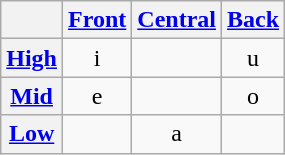<table class="wikitable" style="text-align:center">
<tr>
<th></th>
<th><a href='#'>Front</a></th>
<th><a href='#'>Central</a></th>
<th><a href='#'>Back</a></th>
</tr>
<tr>
<th><a href='#'>High</a></th>
<td align="center">i</td>
<td></td>
<td align="center">u</td>
</tr>
<tr>
<th><a href='#'>Mid</a></th>
<td align="center">e</td>
<td></td>
<td align="center">o</td>
</tr>
<tr>
<th><a href='#'>Low</a></th>
<td></td>
<td align="center">a</td>
<td></td>
</tr>
</table>
